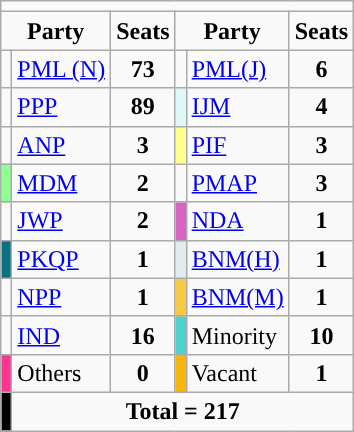<table class ="wikitable floatright">
<tr>
<td colspan="6"></td>
</tr>
<tr>
<td colspan=2 style="text-align: center"><strong>Party</strong></td>
<td style="text-align: center"><strong>Seats</strong></td>
<td colspan=2 style="text-align: center"><strong>Party</strong></td>
<td style="text-align: center"><strong>Seats</strong></td>
</tr>
<tr>
<td style="background-color: "></td>
<td><a href='#'>PML (N)</a></td>
<td style="text-align: center"><strong>73</strong></td>
<td style="background-color: "></td>
<td><a href='#'>PML(J)</a></td>
<td style="text-align: center"><strong>6</strong></td>
</tr>
<tr>
<td style="background-color: "></td>
<td><a href='#'>PPP</a></td>
<td style="text-align: center"><strong>89</strong></td>
<td bgcolor="#E0F7FA"></td>
<td><a href='#'>IJM</a></td>
<td style="text-align: center"><strong>4</strong></td>
</tr>
<tr>
<td style="background-color: "></td>
<td><a href='#'>ANP</a></td>
<td style="text-align: center"><strong>3</strong></td>
<td bgcolor="#ffff8f"></td>
<td><a href='#'>PIF</a></td>
<td style="text-align: center"><strong>3</strong></td>
</tr>
<tr>
<td bgcolor="#8fff8f"></td>
<td><a href='#'>MDM</a></td>
<td style="text-align: center"><strong>2</strong></td>
<td style="background-color: "></td>
<td><a href='#'>PMAP</a></td>
<td style="text-align: center"><strong>3</strong></td>
</tr>
<tr>
<td style="background-color: "></td>
<td><a href='#'>JWP</a></td>
<td style="text-align: center"><strong>2</strong></td>
<td bgcolor="#d863c0"></td>
<td><a href='#'>NDA</a></td>
<td style="text-align: center"><strong>1</strong></td>
</tr>
<tr>
<td bgcolor="##9a71e8"></td>
<td><a href='#'>PKQP</a></td>
<td style="text-align: center"><strong>1</strong></td>
<td bgcolor="#e1ecf0"></td>
<td><a href='#'>BNM(H)</a></td>
<td style="text-align: center"><strong>1</strong></td>
</tr>
<tr>
<td style="background-color: "></td>
<td><a href='#'>NPP</a></td>
<td style="text-align: center"><strong>1</strong></td>
<td bgcolor="#f7c944"></td>
<td><a href='#'>BNM(M)</a></td>
<td style="text-align: center"><strong>1</strong></td>
</tr>
<tr>
<td style="background-color: "></td>
<td><a href='#'>IND</a></td>
<td style="text-align: center"><strong>16</strong></td>
<td bgcolor="#4dd2ce"></td>
<td>Minority</td>
<td style="text-align: center"><strong>10</strong></td>
</tr>
<tr>
<td bgcolor="#fc3590"></td>
<td>Others</td>
<td style="text-align: center"><strong>0</strong></td>
<td bgcolor="#f5b80a"></td>
<td>Vacant</td>
<td style="text-align: center"><strong>1</strong></td>
</tr>
<tr>
<td bgcolor="#000000"></td>
<td colspan="6" style="text-align: center"><strong>Total = 217</strong></td>
</tr>
</table>
